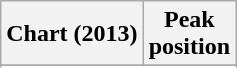<table class="wikitable sortable plainrowheaders" style="text-align:center">
<tr>
<th scope="col">Chart (2013)</th>
<th scope="col">Peak<br>position</th>
</tr>
<tr>
</tr>
<tr>
</tr>
</table>
